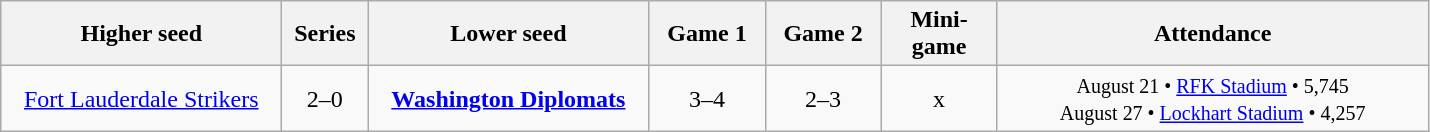<table class="wikitable" style="text-align:center">
<tr>
<th width=180>Higher seed</th>
<th width=50>Series</th>
<th width=180>Lower seed</th>
<th width=70>Game 1</th>
<th width=70>Game 2</th>
<th width=70>Mini-game</th>
<th width=280>Attendance</th>
</tr>
<tr>
<td><a href='#'>Fort Lauderdale Strikers</a></td>
<td>2–0</td>
<td><strong><a href='#'>Washington Diplomats</a></strong></td>
<td>3–4</td>
<td>2–3</td>
<td>x</td>
<td><small>August 21 • <a href='#'>RFK Stadium</a> • 5,745<br>August 27 • <a href='#'>Lockhart Stadium</a> • 4,257</small></td>
</tr>
</table>
